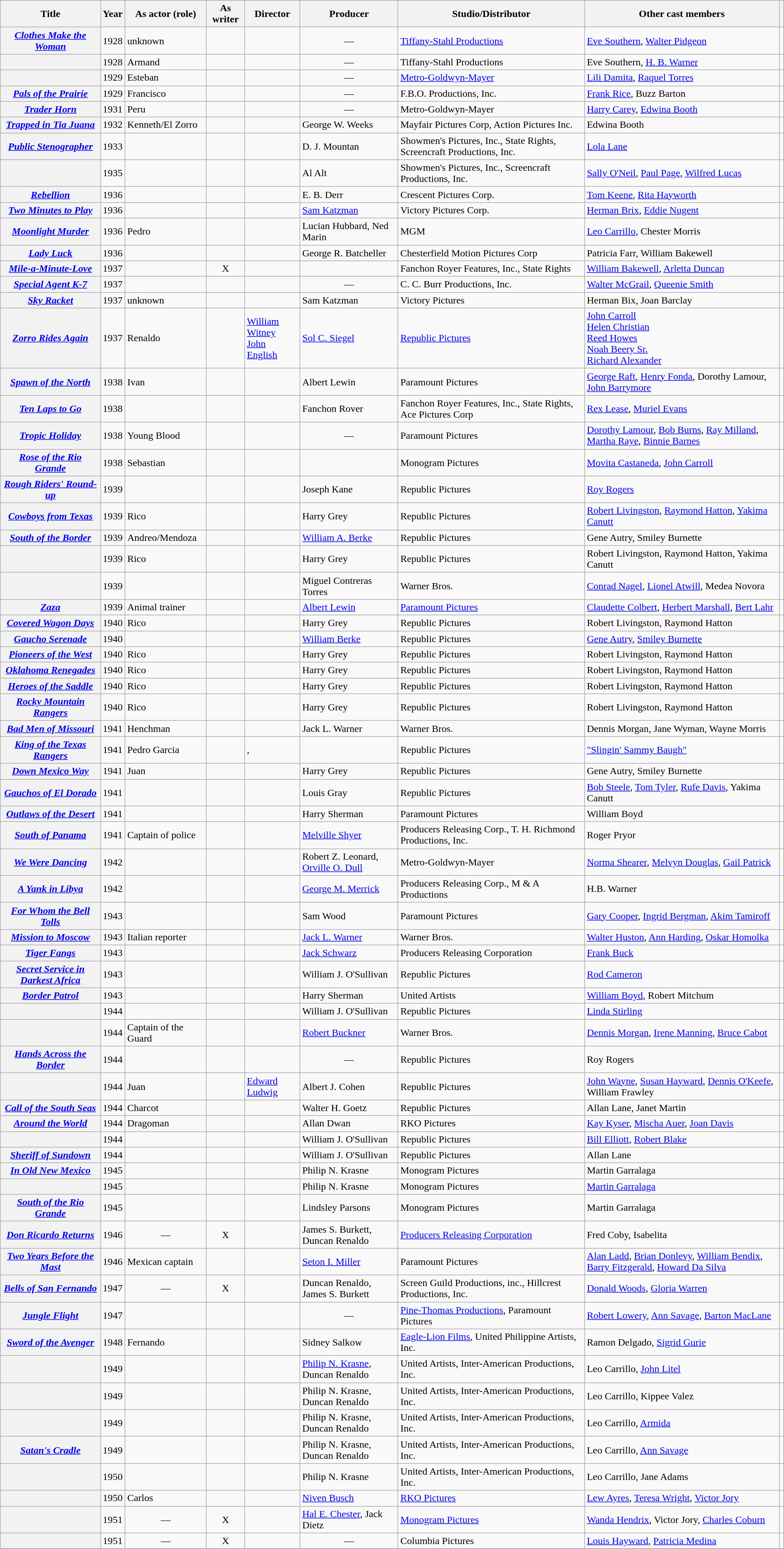<table class="wikitable sortable plainrowheaders" width="100%">
<tr>
<th scope="col">Title</th>
<th scope="col">Year</th>
<th scope="col">As actor (role)</th>
<th scope="col">As writer</th>
<th scope="col">Director</th>
<th scope="col">Producer</th>
<th scope="col">Studio/Distributor</th>
<th scope="col" class="unsortable">Other cast members</th>
<th scope="col" class="unsortable"></th>
</tr>
<tr>
<th scope="row"><em><a href='#'>Clothes Make the Woman</a></em></th>
<td>1928</td>
<td>unknown</td>
<td></td>
<td></td>
<td align="center">—</td>
<td><a href='#'>Tiffany-Stahl Productions</a></td>
<td><a href='#'>Eve Southern</a>, <a href='#'>Walter Pidgeon</a></td>
<td align="center"></td>
</tr>
<tr>
<th scope="row"><em></em></th>
<td>1928</td>
<td>Armand</td>
<td></td>
<td></td>
<td align="center">—</td>
<td>Tiffany-Stahl Productions</td>
<td>Eve Southern, <a href='#'>H. B. Warner</a></td>
<td align="center"></td>
</tr>
<tr>
<th scope="row"><em></em></th>
<td>1929</td>
<td>Esteban</td>
<td></td>
<td></td>
<td align="center">—</td>
<td><a href='#'>Metro-Goldwyn-Mayer</a></td>
<td><a href='#'>Lili Damita</a>, <a href='#'>Raquel Torres</a></td>
<td align="center"></td>
</tr>
<tr>
<th scope="row"><em><a href='#'>Pals of the Prairie</a></em></th>
<td>1929</td>
<td>Francisco</td>
<td></td>
<td></td>
<td align="center">—</td>
<td>F.B.O. Productions, Inc.</td>
<td><a href='#'>Frank Rice</a>, Buzz Barton</td>
<td align="center"></td>
</tr>
<tr>
<th scope="row"><em><a href='#'>Trader Horn</a></em></th>
<td>1931</td>
<td>Peru</td>
<td></td>
<td></td>
<td align="center">—</td>
<td>Metro-Goldwyn-Mayer</td>
<td><a href='#'>Harry Carey</a>, <a href='#'>Edwina Booth</a></td>
<td align="center"></td>
</tr>
<tr>
<th scope="row"><em><a href='#'>Trapped in Tia Juana</a></em></th>
<td>1932</td>
<td>Kenneth/El Zorro</td>
<td></td>
<td></td>
<td>George W. Weeks</td>
<td>Mayfair Pictures Corp, Action Pictures Inc.</td>
<td>Edwina Booth</td>
<td align="center"></td>
</tr>
<tr>
<th scope="row"><em><a href='#'>Public Stenographer</a></em></th>
<td>1933</td>
<td></td>
<td></td>
<td></td>
<td>D. J. Mountan</td>
<td>Showmen's Pictures, Inc., State Rights, Screencraft Productions, Inc.</td>
<td><a href='#'>Lola Lane</a></td>
<td align="center"></td>
</tr>
<tr>
<th scope="row"><em></em></th>
<td>1935</td>
<td></td>
<td></td>
<td></td>
<td>Al Alt</td>
<td>Showmen's Pictures, Inc., Screencraft Productions, Inc.</td>
<td><a href='#'>Sally O'Neil</a>, <a href='#'>Paul Page</a>, <a href='#'>Wilfred Lucas</a></td>
<td align="center"></td>
</tr>
<tr>
<th scope="row"><em><a href='#'>Rebellion</a></em></th>
<td>1936</td>
<td></td>
<td></td>
<td></td>
<td>E. B. Derr</td>
<td>Crescent Pictures Corp.</td>
<td><a href='#'>Tom Keene</a>, <a href='#'>Rita Hayworth</a></td>
<td align="center"></td>
</tr>
<tr>
<th scope="row"><em><a href='#'>Two Minutes to Play</a></em></th>
<td>1936</td>
<td></td>
<td></td>
<td></td>
<td><a href='#'>Sam Katzman</a></td>
<td>Victory Pictures Corp.</td>
<td><a href='#'>Herman Brix</a>, <a href='#'>Eddie Nugent</a></td>
<td align="center"></td>
</tr>
<tr>
<th scope="row"><em><a href='#'>Moonlight Murder</a></em></th>
<td>1936</td>
<td>Pedro</td>
<td></td>
<td></td>
<td>Lucian Hubbard, Ned Marin</td>
<td>MGM</td>
<td><a href='#'>Leo Carrillo</a>, Chester Morris</td>
<td align="center"></td>
</tr>
<tr>
<th scope="row"><em><a href='#'>Lady Luck</a></em></th>
<td>1936</td>
<td></td>
<td></td>
<td></td>
<td>George R. Batcheller</td>
<td>Chesterfield Motion Pictures Corp</td>
<td>Patricia Farr, William Bakewell</td>
<td align="center"></td>
</tr>
<tr>
<th scope="row"><em><a href='#'>Mile-a-Minute-Love</a></em></th>
<td>1937</td>
<td></td>
<td align="center">X</td>
<td></td>
<td></td>
<td>Fanchon Royer Features, Inc., State Rights</td>
<td><a href='#'>William Bakewell</a>, <a href='#'>Arletta Duncan</a></td>
<td align="center"></td>
</tr>
<tr>
<th scope="row"><em><a href='#'>Special Agent K-7</a></em></th>
<td>1937</td>
<td></td>
<td></td>
<td></td>
<td align="center">—</td>
<td>C. C. Burr Productions, Inc.</td>
<td><a href='#'>Walter McGrail</a>, <a href='#'>Queenie Smith</a></td>
<td align="center"></td>
</tr>
<tr>
<th scope="row"><em><a href='#'>Sky Racket</a></em></th>
<td>1937</td>
<td>unknown</td>
<td></td>
<td></td>
<td>Sam Katzman</td>
<td>Victory Pictures</td>
<td>Herman Bix, Joan Barclay</td>
<td align="center"></td>
</tr>
<tr>
<th scope="row"><em><a href='#'>Zorro Rides Again</a></em></th>
<td>1937</td>
<td>Renaldo</td>
<td></td>
<td><a href='#'>William Witney</a><br><a href='#'>John English</a></td>
<td><a href='#'>Sol C. Siegel</a></td>
<td><a href='#'>Republic Pictures</a></td>
<td><a href='#'>John Carroll</a><br><a href='#'>Helen Christian</a><br><a href='#'>Reed Howes</a><br><a href='#'>Noah Beery Sr.</a><br><a href='#'>Richard Alexander</a></td>
<td></td>
</tr>
<tr>
<th scope="row"><em><a href='#'>Spawn of the North</a></em></th>
<td>1938</td>
<td>Ivan</td>
<td></td>
<td></td>
<td>Albert Lewin</td>
<td>Paramount Pictures</td>
<td><a href='#'>George Raft</a>, <a href='#'>Henry Fonda</a>, Dorothy Lamour, <a href='#'>John Barrymore</a></td>
<td align="center"></td>
</tr>
<tr>
<th scope="row"><em><a href='#'>Ten Laps to Go</a></em></th>
<td>1938</td>
<td></td>
<td></td>
<td></td>
<td>Fanchon Rover</td>
<td>Fanchon Royer Features, Inc., State Rights, Ace Pictures Corp</td>
<td><a href='#'>Rex Lease</a>, <a href='#'>Muriel Evans</a></td>
<td align="center"></td>
</tr>
<tr>
<th scope="row"><em><a href='#'>Tropic Holiday</a></em></th>
<td>1938</td>
<td>Young Blood</td>
<td></td>
<td></td>
<td align="center">—</td>
<td>Paramount Pictures</td>
<td><a href='#'>Dorothy Lamour</a>, <a href='#'>Bob Burns</a>, <a href='#'>Ray Milland</a>, <a href='#'>Martha Raye</a>, <a href='#'>Binnie Barnes</a></td>
<td align="center"></td>
</tr>
<tr>
<th scope="row"><em><a href='#'>Rose of the Rio Grande</a></em></th>
<td>1938</td>
<td>Sebastian</td>
<td></td>
<td></td>
<td></td>
<td>Monogram Pictures</td>
<td><a href='#'>Movita Castaneda</a>, <a href='#'>John Carroll</a></td>
<td align="center"></td>
</tr>
<tr>
<th scope="row"><em><a href='#'>Rough Riders' Round-up</a></em></th>
<td>1939</td>
<td></td>
<td></td>
<td></td>
<td>Joseph Kane</td>
<td>Republic Pictures</td>
<td><a href='#'>Roy Rogers</a></td>
<td align="center"></td>
</tr>
<tr>
<th scope="row"><em><a href='#'>Cowboys from Texas</a></em></th>
<td>1939</td>
<td>Rico</td>
<td></td>
<td></td>
<td>Harry Grey</td>
<td>Republic Pictures</td>
<td><a href='#'>Robert Livingston</a>, <a href='#'>Raymond Hatton</a>, <a href='#'>Yakima Canutt</a></td>
<td align="center"></td>
</tr>
<tr>
<th scope="row"><em><a href='#'>South of the Border</a></em></th>
<td>1939</td>
<td>Andreo/Mendoza</td>
<td></td>
<td></td>
<td><a href='#'>William A. Berke</a></td>
<td>Republic Pictures</td>
<td>Gene Autry, Smiley Burnette</td>
<td align="center"></td>
</tr>
<tr>
<th scope="row"><em></em></th>
<td>1939</td>
<td>Rico</td>
<td></td>
<td></td>
<td>Harry Grey</td>
<td>Republic Pictures</td>
<td>Robert Livingston, Raymond Hatton, Yakima Canutt</td>
<td align="center"></td>
</tr>
<tr>
<th scope="row"><em></em></th>
<td>1939</td>
<td></td>
<td></td>
<td></td>
<td>Miguel Contreras Torres</td>
<td>Warner Bros.</td>
<td><a href='#'>Conrad Nagel</a>, <a href='#'>Lionel Atwill</a>, Medea Novora</td>
<td align="center"></td>
</tr>
<tr>
<th scope="row"><em><a href='#'>Zaza</a></em></th>
<td>1939</td>
<td>Animal trainer</td>
<td></td>
<td></td>
<td><a href='#'>Albert Lewin</a></td>
<td><a href='#'>Paramount Pictures</a></td>
<td><a href='#'>Claudette Colbert</a>, <a href='#'>Herbert Marshall</a>, <a href='#'>Bert Lahr</a></td>
<td align="center"></td>
</tr>
<tr>
<th scope="row"><em><a href='#'>Covered Wagon Days</a></em></th>
<td>1940</td>
<td>Rico</td>
<td></td>
<td></td>
<td>Harry Grey</td>
<td>Republic Pictures</td>
<td>Robert Livingston, Raymond Hatton</td>
<td align="center"></td>
</tr>
<tr>
<th scope="row"><em><a href='#'>Gaucho Serenade</a></em></th>
<td>1940</td>
<td></td>
<td></td>
<td></td>
<td><a href='#'>William Berke</a></td>
<td>Republic Pictures</td>
<td><a href='#'>Gene Autry</a>, <a href='#'>Smiley Burnette</a></td>
<td align="center"></td>
</tr>
<tr>
<th scope="row"><em><a href='#'>Pioneers of the West</a></em></th>
<td>1940</td>
<td>Rico</td>
<td></td>
<td></td>
<td>Harry Grey</td>
<td>Republic Pictures</td>
<td>Robert Livingston, Raymond Hatton</td>
<td align="center"></td>
</tr>
<tr>
<th scope="row"><em><a href='#'>Oklahoma Renegades</a></em></th>
<td>1940</td>
<td>Rico</td>
<td></td>
<td></td>
<td>Harry Grey</td>
<td>Republic Pictures</td>
<td>Robert Livingston, Raymond Hatton</td>
<td align="center"></td>
</tr>
<tr>
<th scope="row"><em><a href='#'>Heroes of the Saddle</a></em></th>
<td>1940</td>
<td>Rico</td>
<td></td>
<td></td>
<td>Harry Grey</td>
<td>Republic Pictures</td>
<td>Robert Livingston, Raymond Hatton</td>
<td align="center"></td>
</tr>
<tr>
<th scope="row"><em><a href='#'>Rocky Mountain Rangers</a></em></th>
<td>1940</td>
<td>Rico</td>
<td></td>
<td></td>
<td>Harry Grey</td>
<td>Republic Pictures</td>
<td>Robert Livingston, Raymond Hatton</td>
<td align="center"></td>
</tr>
<tr>
<th scope="row"><em><a href='#'>Bad Men of Missouri</a></em></th>
<td>1941</td>
<td>Henchman</td>
<td></td>
<td></td>
<td>Jack L. Warner</td>
<td>Warner Bros.</td>
<td>Dennis Morgan, Jane Wyman, Wayne Morris</td>
<td align="center"></td>
</tr>
<tr>
<th scope="row"><em><a href='#'>King of the Texas Rangers</a></em></th>
<td>1941</td>
<td>Pedro Garcia</td>
<td></td>
<td>, </td>
<td></td>
<td>Republic Pictures</td>
<td><a href='#'>"Slingin' Sammy Baugh"</a></td>
<td align="center"></td>
</tr>
<tr>
<th scope="row"><em><a href='#'>Down Mexico Way</a></em></th>
<td>1941</td>
<td>Juan</td>
<td></td>
<td></td>
<td>Harry Grey</td>
<td>Republic Pictures</td>
<td>Gene Autry, Smiley Burnette</td>
<td align="center"></td>
</tr>
<tr>
<th scope="row"><em><a href='#'>Gauchos of El Dorado</a></em></th>
<td>1941</td>
<td></td>
<td></td>
<td></td>
<td>Louis Gray</td>
<td>Republic Pictures</td>
<td><a href='#'>Bob Steele</a>, <a href='#'>Tom Tyler</a>, <a href='#'>Rufe Davis</a>, Yakima Canutt</td>
<td align="center"></td>
</tr>
<tr>
<th scope="row"><em><a href='#'>Outlaws of the Desert</a></em></th>
<td>1941</td>
<td></td>
<td></td>
<td></td>
<td>Harry Sherman</td>
<td>Paramount Pictures</td>
<td>William Boyd</td>
<td align="center"></td>
</tr>
<tr>
<th scope="row"><em><a href='#'>South of Panama</a></em></th>
<td>1941</td>
<td>Captain of police</td>
<td></td>
<td></td>
<td><a href='#'>Melville Shyer</a></td>
<td>Producers Releasing Corp., T. H. Richmond Productions, Inc.</td>
<td>Roger Pryor</td>
<td align="center"></td>
</tr>
<tr>
<th scope="row"><em><a href='#'>We Were Dancing</a></em></th>
<td>1942</td>
<td></td>
<td></td>
<td></td>
<td>Robert Z. Leonard, <a href='#'>Orville O. Dull</a></td>
<td>Metro-Goldwyn-Mayer</td>
<td><a href='#'>Norma Shearer</a>, <a href='#'>Melvyn Douglas</a>, <a href='#'>Gail Patrick</a></td>
<td align="center"></td>
</tr>
<tr>
<th scope="row"><em><a href='#'>A Yank in Libya</a></em></th>
<td>1942</td>
<td></td>
<td></td>
<td></td>
<td><a href='#'>George M. Merrick</a></td>
<td>Producers Releasing Corp., M & A Productions</td>
<td>H.B. Warner</td>
<td align="center"></td>
</tr>
<tr>
<th scope="row"><em><a href='#'>For Whom the Bell Tolls</a></em></th>
<td>1943</td>
<td></td>
<td></td>
<td></td>
<td>Sam Wood</td>
<td>Paramount Pictures</td>
<td><a href='#'>Gary Cooper</a>, <a href='#'>Ingrid Bergman</a>, <a href='#'>Akim Tamiroff</a></td>
<td align="center"></td>
</tr>
<tr>
<th scope="row"><em><a href='#'>Mission to Moscow</a></em></th>
<td>1943</td>
<td>Italian reporter</td>
<td></td>
<td></td>
<td><a href='#'>Jack L. Warner</a></td>
<td>Warner Bros.</td>
<td><a href='#'>Walter Huston</a>, <a href='#'>Ann Harding</a>, <a href='#'>Oskar Homolka</a></td>
<td align="center"></td>
</tr>
<tr>
<th scope="row"><em><a href='#'>Tiger Fangs</a></em></th>
<td>1943</td>
<td></td>
<td></td>
<td></td>
<td><a href='#'>Jack Schwarz</a></td>
<td>Producers Releasing Corporation</td>
<td><a href='#'>Frank Buck</a></td>
<td align="center"></td>
</tr>
<tr>
<th scope="row"><em><a href='#'>Secret Service in Darkest Africa</a></em></th>
<td>1943</td>
<td></td>
<td></td>
<td></td>
<td>William J. O'Sullivan</td>
<td>Republic Pictures</td>
<td><a href='#'>Rod Cameron</a></td>
<td align="center"></td>
</tr>
<tr>
<th scope="row"><em><a href='#'>Border Patrol</a></em></th>
<td>1943</td>
<td></td>
<td></td>
<td></td>
<td>Harry Sherman</td>
<td>United Artists</td>
<td><a href='#'>William Boyd</a>, Robert Mitchum</td>
<td align="center"></td>
</tr>
<tr>
<th scope="row"><em></em></th>
<td>1944</td>
<td></td>
<td></td>
<td></td>
<td>William J. O'Sullivan</td>
<td>Republic Pictures</td>
<td><a href='#'>Linda Stirling</a></td>
<td align="center"></td>
</tr>
<tr>
<th scope="row"><em></em></th>
<td>1944</td>
<td>Captain of the Guard</td>
<td></td>
<td></td>
<td><a href='#'>Robert Buckner</a></td>
<td>Warner Bros.</td>
<td><a href='#'>Dennis Morgan</a>, <a href='#'>Irene Manning</a>, <a href='#'>Bruce Cabot</a></td>
<td align="center"></td>
</tr>
<tr>
<th scope="row"><em><a href='#'>Hands Across the Border</a></em></th>
<td>1944</td>
<td></td>
<td></td>
<td></td>
<td align="center">—</td>
<td>Republic Pictures</td>
<td>Roy Rogers</td>
<td align="center"></td>
</tr>
<tr>
<th scope="row"><em></em></th>
<td>1944</td>
<td>Juan</td>
<td></td>
<td><a href='#'>Edward Ludwig</a></td>
<td>Albert J. Cohen</td>
<td>Republic Pictures</td>
<td><a href='#'>John Wayne</a>, <a href='#'>Susan Hayward</a>, <a href='#'>Dennis O'Keefe</a>, William Frawley</td>
<td align="center"></td>
</tr>
<tr>
<th scope="row"><em><a href='#'>Call of the South Seas</a></em></th>
<td>1944</td>
<td>Charcot</td>
<td></td>
<td></td>
<td>Walter H. Goetz</td>
<td>Republic Pictures</td>
<td>Allan Lane, Janet Martin</td>
<td align="center"></td>
</tr>
<tr>
<th scope="row"><em><a href='#'>Around the World</a></em></th>
<td>1944</td>
<td>Dragoman</td>
<td></td>
<td></td>
<td>Allan Dwan</td>
<td>RKO Pictures</td>
<td><a href='#'>Kay Kyser</a>, <a href='#'>Mischa Auer</a>, <a href='#'>Joan Davis</a></td>
<td align="center"></td>
</tr>
<tr>
<th scope="row"><em></em></th>
<td>1944</td>
<td></td>
<td></td>
<td></td>
<td>William J. O'Sullivan</td>
<td>Republic Pictures</td>
<td><a href='#'>Bill Elliott</a>, <a href='#'>Robert Blake</a></td>
<td align="center"></td>
</tr>
<tr>
<th scope="row"><em><a href='#'>Sheriff of Sundown</a></em></th>
<td>1944</td>
<td></td>
<td></td>
<td></td>
<td>William J. O'Sullivan</td>
<td>Republic Pictures</td>
<td>Allan Lane</td>
<td align="center"></td>
</tr>
<tr>
<th scope="row"><em><a href='#'>In Old New Mexico</a></em></th>
<td>1945</td>
<td></td>
<td></td>
<td></td>
<td>Philip N. Krasne</td>
<td>Monogram Pictures</td>
<td>Martin Garralaga</td>
<td align="center"></td>
</tr>
<tr>
<th scope="row"><em></em></th>
<td>1945</td>
<td></td>
<td></td>
<td></td>
<td>Philip N. Krasne</td>
<td>Monogram Pictures</td>
<td><a href='#'>Martin Garralaga</a></td>
<td align="center"></td>
</tr>
<tr>
<th scope="row"><em><a href='#'>South of the Rio Grande</a></em></th>
<td>1945</td>
<td></td>
<td></td>
<td></td>
<td>Lindsley Parsons</td>
<td>Monogram Pictures</td>
<td>Martin Garralaga</td>
<td align="center"></td>
</tr>
<tr>
<th scope="row"><em><a href='#'>Don Ricardo Returns</a></em></th>
<td>1946</td>
<td align="center">—</td>
<td align="center">X</td>
<td></td>
<td>James S. Burkett, Duncan Renaldo</td>
<td><a href='#'>Producers Releasing Corporation</a></td>
<td>Fred Coby, Isabelita</td>
<td align="center"></td>
</tr>
<tr>
<th scope="row"><em><a href='#'>Two Years Before the Mast</a></em></th>
<td>1946</td>
<td>Mexican captain</td>
<td></td>
<td></td>
<td><a href='#'>Seton I. Miller</a></td>
<td>Paramount Pictures</td>
<td><a href='#'>Alan Ladd</a>, <a href='#'>Brian Donlevy</a>, <a href='#'>William Bendix</a>, <a href='#'>Barry Fitzgerald</a>, <a href='#'>Howard Da Silva</a></td>
<td align="center"></td>
</tr>
<tr>
<th scope="row"><em><a href='#'>Bells of San Fernando</a></em></th>
<td>1947</td>
<td align="center">—</td>
<td align="center">X</td>
<td></td>
<td>Duncan Renaldo, James S. Burkett</td>
<td>Screen Guild Productions, inc., Hillcrest Productions, Inc.</td>
<td><a href='#'>Donald Woods</a>, <a href='#'>Gloria Warren</a></td>
<td align="center"></td>
</tr>
<tr>
<th scope="row"><em><a href='#'>Jungle Flight</a></em></th>
<td>1947</td>
<td></td>
<td></td>
<td></td>
<td align="center">—</td>
<td><a href='#'>Pine-Thomas Productions</a>, Paramount Pictures</td>
<td><a href='#'>Robert Lowery</a>, <a href='#'>Ann Savage</a>, <a href='#'>Barton MacLane</a></td>
<td align="center"></td>
</tr>
<tr>
<th scope="row"><em><a href='#'>Sword of the Avenger</a></em></th>
<td>1948</td>
<td>Fernando</td>
<td></td>
<td></td>
<td>Sidney Salkow</td>
<td><a href='#'>Eagle-Lion Films</a>, United Philippine Artists, Inc.</td>
<td>Ramon Delgado, <a href='#'>Sigrid Gurie</a></td>
<td align="center"></td>
</tr>
<tr>
<th scope="row"><em></em></th>
<td>1949</td>
<td></td>
<td></td>
<td></td>
<td><a href='#'>Philip N. Krasne</a>, Duncan Renaldo</td>
<td>United Artists, Inter-American Productions, Inc.</td>
<td>Leo Carrillo, <a href='#'>John Litel</a></td>
<td align="center"></td>
</tr>
<tr>
<th scope="row"><em></em></th>
<td>1949</td>
<td></td>
<td></td>
<td></td>
<td>Philip N. Krasne, Duncan Renaldo</td>
<td>United Artists, Inter-American Productions, Inc.</td>
<td>Leo Carrillo, Kippee Valez</td>
<td align="center"></td>
</tr>
<tr>
<th scope="row"><em></em></th>
<td>1949</td>
<td></td>
<td></td>
<td></td>
<td>Philip N. Krasne, Duncan Renaldo</td>
<td>United Artists, Inter-American Productions, Inc.</td>
<td>Leo Carrillo, <a href='#'>Armida</a></td>
<td align="center"></td>
</tr>
<tr>
<th scope="row"><em><a href='#'>Satan's Cradle</a></em></th>
<td>1949</td>
<td></td>
<td></td>
<td></td>
<td>Philip N. Krasne, Duncan Renaldo</td>
<td>United Artists, Inter-American Productions, Inc.</td>
<td>Leo Carrillo, <a href='#'>Ann Savage</a></td>
<td align="center"></td>
</tr>
<tr>
<th scope="row"><em></em></th>
<td>1950</td>
<td></td>
<td></td>
<td></td>
<td>Philip N. Krasne</td>
<td>United Artists, Inter-American Productions, Inc.</td>
<td>Leo Carrillo, Jane Adams</td>
<td align="center"></td>
</tr>
<tr>
<th scope="row"><em></em></th>
<td>1950</td>
<td>Carlos</td>
<td></td>
<td></td>
<td><a href='#'>Niven Busch</a></td>
<td><a href='#'>RKO Pictures</a></td>
<td><a href='#'>Lew Ayres</a>, <a href='#'>Teresa Wright</a>, <a href='#'>Victor Jory</a></td>
<td align="center"></td>
</tr>
<tr>
<th scope="row"><em></em></th>
<td>1951</td>
<td align="center">—</td>
<td align="center">X</td>
<td></td>
<td><a href='#'>Hal E. Chester</a>, Jack Dietz</td>
<td><a href='#'>Monogram Pictures</a></td>
<td><a href='#'>Wanda Hendrix</a>, Victor Jory, <a href='#'>Charles Coburn</a></td>
<td align="center"></td>
</tr>
<tr>
<th scope="row"><em></em></th>
<td>1951</td>
<td align="center">—</td>
<td align="center">X</td>
<td></td>
<td align="center">—</td>
<td>Columbia Pictures</td>
<td><a href='#'>Louis Hayward</a>, <a href='#'>Patricia Medina</a></td>
<td align="center"></td>
</tr>
<tr>
</tr>
</table>
